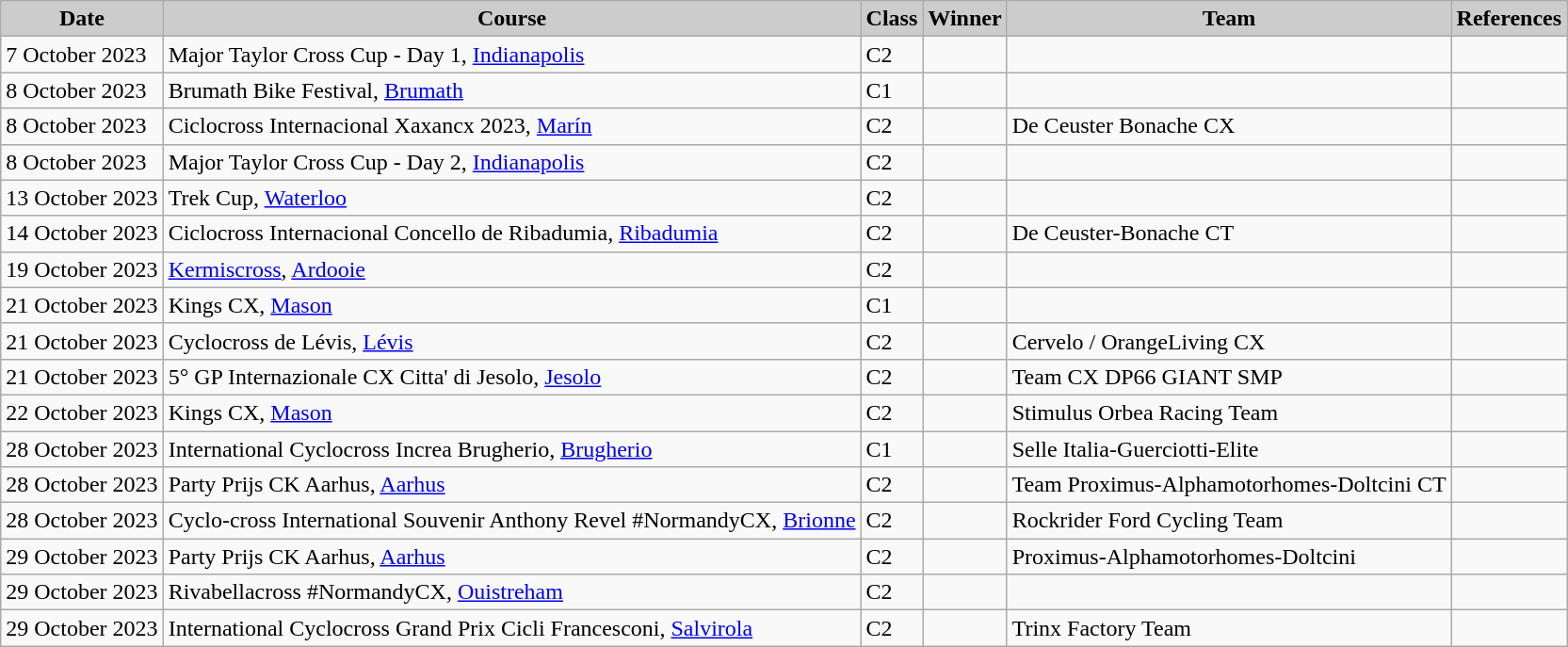<table class="wikitable sortable alternance ">
<tr>
<th scope="col" style="background-color:#CCCCCC;">Date</th>
<th scope="col" style="background-color:#CCCCCC;">Course</th>
<th scope="col" style="background-color:#CCCCCC;">Class</th>
<th scope="col" style="background-color:#CCCCCC;">Winner</th>
<th scope="col" style="background-color:#CCCCCC;">Team</th>
<th scope="col" style="background-color:#CCCCCC;">References</th>
</tr>
<tr>
<td>7 October 2023</td>
<td> Major Taylor Cross Cup - Day 1, <a href='#'>Indianapolis</a></td>
<td>C2</td>
<td></td>
<td></td>
<td></td>
</tr>
<tr>
<td>8 October 2023</td>
<td> Brumath Bike Festival, <a href='#'>Brumath</a></td>
<td>C1</td>
<td></td>
<td></td>
<td></td>
</tr>
<tr>
<td>8 October 2023</td>
<td> Ciclocross Internacional Xaxancx 2023, <a href='#'>Marín</a></td>
<td>C2</td>
<td></td>
<td>De Ceuster Bonache CX</td>
<td></td>
</tr>
<tr>
<td>8 October 2023</td>
<td> Major Taylor Cross Cup - Day 2, <a href='#'>Indianapolis</a></td>
<td>C2</td>
<td></td>
<td></td>
<td></td>
</tr>
<tr>
<td>13 October 2023</td>
<td> Trek Cup, <a href='#'>Waterloo</a></td>
<td>C2</td>
<td></td>
<td></td>
<td></td>
</tr>
<tr>
<td>14 October 2023</td>
<td> Ciclocross Internacional Concello de Ribadumia, <a href='#'>Ribadumia</a></td>
<td>C2</td>
<td></td>
<td>De Ceuster-Bonache CT</td>
<td></td>
</tr>
<tr>
<td>19 October 2023</td>
<td> <a href='#'>Kermiscross</a>, <a href='#'>Ardooie</a></td>
<td>C2</td>
<td></td>
<td></td>
<td></td>
</tr>
<tr>
<td>21 October 2023</td>
<td> Kings CX, <a href='#'>Mason</a></td>
<td>C1</td>
<td></td>
<td></td>
<td></td>
</tr>
<tr>
<td>21 October 2023</td>
<td> Cyclocross de Lévis, <a href='#'>Lévis</a></td>
<td>C2</td>
<td></td>
<td>Cervelo / OrangeLiving CX</td>
<td></td>
</tr>
<tr>
<td>21 October 2023</td>
<td> 5° GP Internazionale CX Citta' di Jesolo, <a href='#'>Jesolo</a></td>
<td>C2</td>
<td></td>
<td>Team CX DP66 GIANT SMP</td>
<td></td>
</tr>
<tr>
<td>22 October 2023</td>
<td> Kings CX, <a href='#'>Mason</a></td>
<td>C2</td>
<td></td>
<td>Stimulus Orbea Racing Team</td>
<td></td>
</tr>
<tr>
<td>28 October 2023</td>
<td> International Cyclocross Increa Brugherio, <a href='#'>Brugherio</a></td>
<td>C1</td>
<td></td>
<td>Selle Italia-Guerciotti-Elite</td>
<td></td>
</tr>
<tr>
<td>28 October 2023</td>
<td> Party Prijs CK Aarhus, <a href='#'>Aarhus</a></td>
<td>C2</td>
<td></td>
<td>Team Proximus-Alphamotorhomes-Doltcini CT</td>
<td></td>
</tr>
<tr>
<td>28 October 2023</td>
<td> Cyclo-cross International Souvenir Anthony Revel #NormandyCX, <a href='#'>Brionne</a></td>
<td>C2</td>
<td></td>
<td>Rockrider Ford Cycling Team</td>
<td></td>
</tr>
<tr>
<td>29 October 2023</td>
<td> Party Prijs CK Aarhus, <a href='#'>Aarhus</a></td>
<td>C2</td>
<td></td>
<td>Proximus-Alphamotorhomes-Doltcini</td>
<td></td>
</tr>
<tr>
<td>29 October 2023</td>
<td> Rivabellacross #NormandyCX, <a href='#'>Ouistreham</a></td>
<td>C2</td>
<td></td>
<td></td>
<td></td>
</tr>
<tr>
<td>29 October 2023</td>
<td> International Cyclocross Grand Prix Cicli Francesconi, <a href='#'>Salvirola</a></td>
<td>C2</td>
<td></td>
<td>Trinx Factory Team</td>
<td></td>
</tr>
</table>
